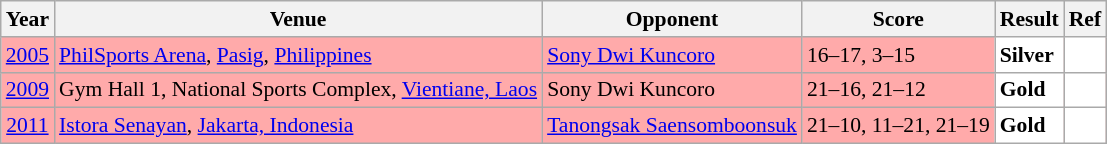<table class="sortable wikitable" style="font-size: 90%">
<tr>
<th>Year</th>
<th>Venue</th>
<th>Opponent</th>
<th>Score</th>
<th>Result</th>
<th>Ref</th>
</tr>
<tr style="background:#FFAAAA">
<td align="center"><a href='#'>2005</a></td>
<td align="left"><a href='#'>PhilSports Arena</a>, <a href='#'>Pasig</a>, <a href='#'>Philippines</a></td>
<td align="left"> <a href='#'>Sony Dwi Kuncoro</a></td>
<td align="left">16–17, 3–15</td>
<td style="text-align:left; background:white"> <strong>Silver</strong></td>
<td style="text-align:center; background:white"></td>
</tr>
<tr style="background:#FFAAAA">
<td align="center"><a href='#'>2009</a></td>
<td align="left">Gym Hall 1, National Sports Complex, <a href='#'>Vientiane, Laos</a></td>
<td align="left"> Sony Dwi Kuncoro</td>
<td align="left">21–16, 21–12</td>
<td style="text-align:left; background:white"> <strong>Gold</strong></td>
<td style="text-align:center; background:white"></td>
</tr>
<tr style="background:#FFAAAA">
<td align="center"><a href='#'>2011</a></td>
<td align="left"><a href='#'>Istora Senayan</a>, <a href='#'>Jakarta, Indonesia</a></td>
<td align="left"> <a href='#'>Tanongsak Saensomboonsuk</a></td>
<td align="left">21–10, 11–21, 21–19</td>
<td style="text-align:left; background:white"> <strong>Gold</strong></td>
<td style="text-align:center; background:white"></td>
</tr>
</table>
